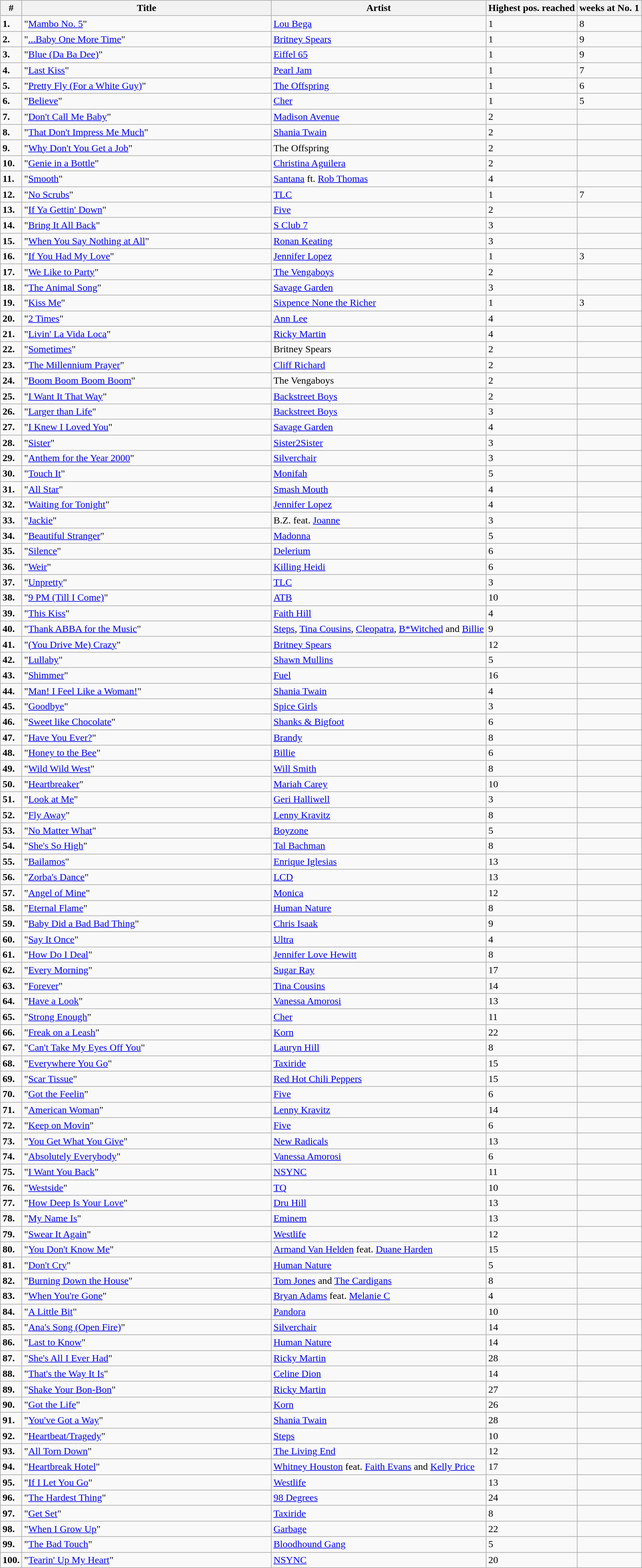<table class="wikitable sortable">
<tr>
<th>#</th>
<th width="400">Title</th>
<th>Artist</th>
<th>Highest pos. reached</th>
<th>weeks at No. 1</th>
</tr>
<tr>
<td><strong>1.</strong></td>
<td>"<a href='#'>Mambo No. 5</a>"</td>
<td><a href='#'>Lou Bega</a></td>
<td>1</td>
<td>8</td>
</tr>
<tr>
<td><strong>2.</strong></td>
<td>"<a href='#'>...Baby One More Time</a>"</td>
<td><a href='#'>Britney Spears</a></td>
<td>1</td>
<td>9</td>
</tr>
<tr>
<td><strong>3.</strong></td>
<td>"<a href='#'>Blue (Da Ba Dee)</a>"</td>
<td><a href='#'>Eiffel 65</a></td>
<td>1</td>
<td>9</td>
</tr>
<tr>
<td><strong>4.</strong></td>
<td>"<a href='#'>Last Kiss</a>"</td>
<td><a href='#'>Pearl Jam</a></td>
<td>1</td>
<td>7</td>
</tr>
<tr>
<td><strong>5.</strong></td>
<td>"<a href='#'>Pretty Fly (For a White Guy)</a>"</td>
<td><a href='#'>The Offspring</a></td>
<td>1</td>
<td>6</td>
</tr>
<tr>
<td><strong>6.</strong></td>
<td>"<a href='#'>Believe</a>"</td>
<td><a href='#'>Cher</a></td>
<td>1</td>
<td>5</td>
</tr>
<tr>
<td><strong>7.</strong></td>
<td>"<a href='#'>Don't Call Me Baby</a>"</td>
<td><a href='#'>Madison Avenue</a></td>
<td>2</td>
<td></td>
</tr>
<tr>
<td><strong>8.</strong></td>
<td>"<a href='#'>That Don't Impress Me Much</a>"</td>
<td><a href='#'>Shania Twain</a></td>
<td>2</td>
<td></td>
</tr>
<tr>
<td><strong>9.</strong></td>
<td>"<a href='#'>Why Don't You Get a Job</a>"</td>
<td>The Offspring</td>
<td>2</td>
<td></td>
</tr>
<tr>
<td><strong>10.</strong></td>
<td>"<a href='#'>Genie in a Bottle</a>"</td>
<td><a href='#'>Christina Aguilera</a></td>
<td>2</td>
<td></td>
</tr>
<tr>
<td><strong>11.</strong></td>
<td>"<a href='#'>Smooth</a>"</td>
<td><a href='#'>Santana</a> ft. <a href='#'>Rob Thomas</a></td>
<td>4</td>
<td></td>
</tr>
<tr>
<td><strong>12.</strong></td>
<td>"<a href='#'>No Scrubs</a>"</td>
<td><a href='#'>TLC</a></td>
<td>1</td>
<td>7</td>
</tr>
<tr>
<td><strong>13.</strong></td>
<td>"<a href='#'>If Ya Gettin' Down</a>"</td>
<td><a href='#'>Five</a></td>
<td>2</td>
<td></td>
</tr>
<tr>
<td><strong>14.</strong></td>
<td>"<a href='#'>Bring It All Back</a>"</td>
<td><a href='#'>S Club 7</a></td>
<td>3</td>
<td></td>
</tr>
<tr>
<td><strong>15.</strong></td>
<td>"<a href='#'>When You Say Nothing at All</a>"</td>
<td><a href='#'>Ronan Keating</a></td>
<td>3</td>
<td></td>
</tr>
<tr>
<td><strong>16.</strong></td>
<td>"<a href='#'>If You Had My Love</a>"</td>
<td><a href='#'>Jennifer Lopez</a></td>
<td>1</td>
<td>3</td>
</tr>
<tr>
<td><strong>17.</strong></td>
<td>"<a href='#'>We Like to Party</a>"</td>
<td><a href='#'>The Vengaboys</a></td>
<td>2</td>
<td></td>
</tr>
<tr>
<td><strong>18.</strong></td>
<td>"<a href='#'>The Animal Song</a>"</td>
<td><a href='#'>Savage Garden</a></td>
<td>3</td>
<td></td>
</tr>
<tr>
<td><strong>19.</strong></td>
<td>"<a href='#'>Kiss Me</a>"</td>
<td><a href='#'>Sixpence None the Richer</a></td>
<td>1</td>
<td>3</td>
</tr>
<tr>
<td><strong>20.</strong></td>
<td>"<a href='#'>2 Times</a>"</td>
<td><a href='#'>Ann Lee</a></td>
<td>4</td>
<td></td>
</tr>
<tr>
<td><strong>21.</strong></td>
<td>"<a href='#'>Livin' La Vida Loca</a>"</td>
<td><a href='#'>Ricky Martin</a></td>
<td>4</td>
<td></td>
</tr>
<tr>
<td><strong>22.</strong></td>
<td>"<a href='#'>Sometimes</a>"</td>
<td>Britney Spears</td>
<td>2</td>
<td></td>
</tr>
<tr>
<td><strong>23.</strong></td>
<td>"<a href='#'>The Millennium Prayer</a>"</td>
<td><a href='#'>Cliff Richard</a></td>
<td>2</td>
<td></td>
</tr>
<tr>
<td><strong>24.</strong></td>
<td>"<a href='#'>Boom Boom Boom Boom</a>"</td>
<td>The Vengaboys</td>
<td>2</td>
<td></td>
</tr>
<tr>
<td><strong>25.</strong></td>
<td>"<a href='#'>I Want It That Way</a>"</td>
<td><a href='#'>Backstreet Boys</a></td>
<td>2</td>
<td></td>
</tr>
<tr>
<td><strong>26.</strong></td>
<td>"<a href='#'>Larger than Life</a>"</td>
<td><a href='#'>Backstreet Boys</a></td>
<td>3</td>
<td></td>
</tr>
<tr>
<td><strong>27.</strong></td>
<td>"<a href='#'>I Knew I Loved You</a>"</td>
<td><a href='#'>Savage Garden</a></td>
<td>4</td>
<td></td>
</tr>
<tr>
<td><strong>28.</strong></td>
<td>"<a href='#'>Sister</a>"</td>
<td><a href='#'>Sister2Sister</a></td>
<td>3</td>
<td></td>
</tr>
<tr>
<td><strong>29.</strong></td>
<td>"<a href='#'>Anthem for the Year 2000</a>"</td>
<td><a href='#'>Silverchair</a></td>
<td>3</td>
<td></td>
</tr>
<tr>
<td><strong>30.</strong></td>
<td>"<a href='#'>Touch It</a>"</td>
<td><a href='#'>Monifah</a></td>
<td>5</td>
<td></td>
</tr>
<tr>
<td><strong>31.</strong></td>
<td>"<a href='#'>All Star</a>"</td>
<td><a href='#'>Smash Mouth</a></td>
<td>4</td>
<td></td>
</tr>
<tr>
<td><strong>32.</strong></td>
<td>"<a href='#'>Waiting for Tonight</a>"</td>
<td><a href='#'>Jennifer Lopez</a></td>
<td>4</td>
<td></td>
</tr>
<tr>
<td><strong>33.</strong></td>
<td>"<a href='#'>Jackie</a>"</td>
<td>B.Z. feat. <a href='#'>Joanne</a></td>
<td>3</td>
<td></td>
</tr>
<tr>
<td><strong>34.</strong></td>
<td>"<a href='#'>Beautiful Stranger</a>"</td>
<td><a href='#'>Madonna</a></td>
<td>5</td>
<td></td>
</tr>
<tr>
<td><strong>35.</strong></td>
<td>"<a href='#'>Silence</a>"</td>
<td><a href='#'>Delerium</a></td>
<td>6</td>
<td></td>
</tr>
<tr>
<td><strong>36.</strong></td>
<td>"<a href='#'>Weir</a>"</td>
<td><a href='#'>Killing Heidi</a></td>
<td>6</td>
<td></td>
</tr>
<tr>
<td><strong>37.</strong></td>
<td>"<a href='#'>Unpretty</a>"</td>
<td><a href='#'>TLC</a></td>
<td>3</td>
<td></td>
</tr>
<tr>
<td><strong>38.</strong></td>
<td>"<a href='#'>9 PM (Till I Come)</a>"</td>
<td><a href='#'>ATB</a></td>
<td>10</td>
<td></td>
</tr>
<tr>
<td><strong>39.</strong></td>
<td>"<a href='#'>This Kiss</a>"</td>
<td><a href='#'>Faith Hill</a></td>
<td>4</td>
<td></td>
</tr>
<tr>
<td><strong>40.</strong></td>
<td>"<a href='#'>Thank ABBA for the Music</a>"</td>
<td><a href='#'>Steps</a>, <a href='#'>Tina Cousins</a>, <a href='#'>Cleopatra</a>, <a href='#'>B*Witched</a> and <a href='#'>Billie</a></td>
<td>9</td>
<td></td>
</tr>
<tr>
<td><strong>41.</strong></td>
<td>"<a href='#'>(You Drive Me) Crazy</a>"</td>
<td><a href='#'>Britney Spears</a></td>
<td>12</td>
<td></td>
</tr>
<tr>
<td><strong>42.</strong></td>
<td>"<a href='#'>Lullaby</a>"</td>
<td><a href='#'>Shawn Mullins</a></td>
<td>5</td>
<td></td>
</tr>
<tr>
<td><strong>43.</strong></td>
<td>"<a href='#'>Shimmer</a>"</td>
<td><a href='#'>Fuel</a></td>
<td>16</td>
<td></td>
</tr>
<tr>
<td><strong>44.</strong></td>
<td>"<a href='#'>Man! I Feel Like a Woman!</a>"</td>
<td><a href='#'>Shania Twain</a></td>
<td>4</td>
<td></td>
</tr>
<tr>
<td><strong>45.</strong></td>
<td>"<a href='#'>Goodbye</a>"</td>
<td><a href='#'>Spice Girls</a></td>
<td>3</td>
<td></td>
</tr>
<tr>
<td><strong>46.</strong></td>
<td>"<a href='#'>Sweet like Chocolate</a>"</td>
<td><a href='#'>Shanks & Bigfoot</a></td>
<td>6</td>
<td></td>
</tr>
<tr>
<td><strong>47.</strong></td>
<td>"<a href='#'>Have You Ever?</a>"</td>
<td><a href='#'>Brandy</a></td>
<td>8</td>
<td></td>
</tr>
<tr>
<td><strong>48.</strong></td>
<td>"<a href='#'>Honey to the Bee</a>"</td>
<td><a href='#'>Billie</a></td>
<td>6</td>
<td></td>
</tr>
<tr>
<td><strong>49.</strong></td>
<td>"<a href='#'>Wild Wild West</a>"</td>
<td><a href='#'>Will Smith</a></td>
<td>8</td>
<td></td>
</tr>
<tr>
<td><strong>50.</strong></td>
<td>"<a href='#'>Heartbreaker</a>"</td>
<td><a href='#'>Mariah Carey</a></td>
<td>10</td>
<td></td>
</tr>
<tr>
<td><strong>51.</strong></td>
<td>"<a href='#'>Look at Me</a>"</td>
<td><a href='#'>Geri Halliwell</a></td>
<td>3</td>
<td></td>
</tr>
<tr>
<td><strong>52.</strong></td>
<td>"<a href='#'>Fly Away</a>"</td>
<td><a href='#'>Lenny Kravitz</a></td>
<td>8</td>
<td></td>
</tr>
<tr>
<td><strong>53.</strong></td>
<td>"<a href='#'>No Matter What</a>"</td>
<td><a href='#'>Boyzone</a></td>
<td>5</td>
<td></td>
</tr>
<tr>
<td><strong>54.</strong></td>
<td>"<a href='#'>She's So High</a>"</td>
<td><a href='#'>Tal Bachman</a></td>
<td>8</td>
<td></td>
</tr>
<tr>
<td><strong>55.</strong></td>
<td>"<a href='#'>Bailamos</a>"</td>
<td><a href='#'>Enrique Iglesias</a></td>
<td>13</td>
<td></td>
</tr>
<tr>
<td><strong>56.</strong></td>
<td>"<a href='#'>Zorba's Dance</a>"</td>
<td><a href='#'>LCD</a></td>
<td>13</td>
<td></td>
</tr>
<tr>
<td><strong>57.</strong></td>
<td>"<a href='#'>Angel of Mine</a>"</td>
<td><a href='#'>Monica</a></td>
<td>12</td>
<td></td>
</tr>
<tr>
<td><strong>58.</strong></td>
<td>"<a href='#'>Eternal Flame</a>"</td>
<td><a href='#'>Human Nature</a></td>
<td>8</td>
<td></td>
</tr>
<tr>
<td><strong>59.</strong></td>
<td>"<a href='#'>Baby Did a Bad Bad Thing</a>"</td>
<td><a href='#'>Chris Isaak</a></td>
<td>9</td>
<td></td>
</tr>
<tr>
<td><strong>60.</strong></td>
<td>"<a href='#'>Say It Once</a>"</td>
<td><a href='#'>Ultra</a></td>
<td>4</td>
<td></td>
</tr>
<tr>
<td><strong>61.</strong></td>
<td>"<a href='#'>How Do I Deal</a>"</td>
<td><a href='#'>Jennifer Love Hewitt</a></td>
<td>8</td>
<td></td>
</tr>
<tr>
<td><strong>62.</strong></td>
<td>"<a href='#'>Every Morning</a>"</td>
<td><a href='#'>Sugar Ray</a></td>
<td>17</td>
<td></td>
</tr>
<tr>
<td><strong>63.</strong></td>
<td>"<a href='#'>Forever</a>"</td>
<td><a href='#'>Tina Cousins</a></td>
<td>14</td>
<td></td>
</tr>
<tr>
<td><strong>64.</strong></td>
<td>"<a href='#'>Have a Look</a>"</td>
<td><a href='#'>Vanessa Amorosi</a></td>
<td>13</td>
<td></td>
</tr>
<tr>
<td><strong>65.</strong></td>
<td>"<a href='#'>Strong Enough</a>"</td>
<td><a href='#'>Cher</a></td>
<td>11</td>
<td></td>
</tr>
<tr>
<td><strong>66.</strong></td>
<td>"<a href='#'>Freak on a Leash</a>"</td>
<td><a href='#'>Korn</a></td>
<td>22</td>
<td></td>
</tr>
<tr>
<td><strong>67.</strong></td>
<td>"<a href='#'>Can't Take My Eyes Off You</a>"</td>
<td><a href='#'>Lauryn Hill</a></td>
<td>8</td>
<td></td>
</tr>
<tr>
<td><strong>68.</strong></td>
<td>"<a href='#'>Everywhere You Go</a>"</td>
<td><a href='#'>Taxiride</a></td>
<td>15</td>
<td></td>
</tr>
<tr>
<td><strong>69.</strong></td>
<td>"<a href='#'>Scar Tissue</a>"</td>
<td><a href='#'>Red Hot Chili Peppers</a></td>
<td>15</td>
<td></td>
</tr>
<tr>
<td><strong>70.</strong></td>
<td>"<a href='#'>Got the Feelin</a>"</td>
<td><a href='#'>Five</a></td>
<td>6</td>
<td></td>
</tr>
<tr>
<td><strong>71.</strong></td>
<td>"<a href='#'>American Woman</a>"</td>
<td><a href='#'>Lenny Kravitz</a></td>
<td>14</td>
<td></td>
</tr>
<tr>
<td><strong>72.</strong></td>
<td>"<a href='#'>Keep on Movin</a>"</td>
<td><a href='#'>Five</a></td>
<td>6</td>
<td></td>
</tr>
<tr>
<td><strong>73.</strong></td>
<td>"<a href='#'>You Get What You Give</a>"</td>
<td><a href='#'>New Radicals</a></td>
<td>13</td>
<td></td>
</tr>
<tr>
<td><strong>74.</strong></td>
<td>"<a href='#'>Absolutely Everybody</a>"</td>
<td><a href='#'>Vanessa Amorosi</a></td>
<td>6</td>
<td></td>
</tr>
<tr>
<td><strong>75.</strong></td>
<td>"<a href='#'>I Want You Back</a>"</td>
<td><a href='#'>NSYNC</a></td>
<td>11</td>
<td></td>
</tr>
<tr>
<td><strong>76.</strong></td>
<td>"<a href='#'>Westside</a>"</td>
<td><a href='#'>TQ</a></td>
<td>10</td>
<td></td>
</tr>
<tr>
<td><strong>77.</strong></td>
<td>"<a href='#'>How Deep Is Your Love</a>"</td>
<td><a href='#'>Dru Hill</a></td>
<td>13</td>
<td></td>
</tr>
<tr>
<td><strong>78.</strong></td>
<td>"<a href='#'>My Name Is</a>"</td>
<td><a href='#'>Eminem</a></td>
<td>13</td>
<td></td>
</tr>
<tr>
<td><strong>79.</strong></td>
<td>"<a href='#'>Swear It Again</a>"</td>
<td><a href='#'>Westlife</a></td>
<td>12</td>
<td></td>
</tr>
<tr>
<td><strong>80.</strong></td>
<td>"<a href='#'>You Don't Know Me</a>"</td>
<td><a href='#'>Armand Van Helden</a> feat. <a href='#'>Duane Harden</a></td>
<td>15</td>
<td></td>
</tr>
<tr>
<td><strong>81.</strong></td>
<td>"<a href='#'>Don't Cry</a>"</td>
<td><a href='#'>Human Nature</a></td>
<td>5</td>
<td></td>
</tr>
<tr>
<td><strong>82.</strong></td>
<td>"<a href='#'>Burning Down the House</a>"</td>
<td><a href='#'>Tom Jones</a> and <a href='#'>The Cardigans</a></td>
<td>8</td>
<td></td>
</tr>
<tr>
<td><strong>83.</strong></td>
<td>"<a href='#'>When You're Gone</a>"</td>
<td><a href='#'>Bryan Adams</a> feat. <a href='#'>Melanie C</a></td>
<td>4</td>
<td></td>
</tr>
<tr>
<td><strong>84.</strong></td>
<td>"<a href='#'>A Little Bit</a>"</td>
<td><a href='#'>Pandora</a></td>
<td>10</td>
<td></td>
</tr>
<tr>
<td><strong>85.</strong></td>
<td>"<a href='#'>Ana's Song (Open Fire)</a>"</td>
<td><a href='#'>Silverchair</a></td>
<td>14</td>
<td></td>
</tr>
<tr>
<td><strong>86.</strong></td>
<td>"<a href='#'>Last to Know</a>"</td>
<td><a href='#'>Human Nature</a></td>
<td>14</td>
<td></td>
</tr>
<tr>
<td><strong>87.</strong></td>
<td>"<a href='#'>She's All I Ever Had</a>"</td>
<td><a href='#'>Ricky Martin</a></td>
<td>28</td>
<td></td>
</tr>
<tr>
<td><strong>88.</strong></td>
<td>"<a href='#'>That's the Way It Is</a>"</td>
<td><a href='#'>Celine Dion</a></td>
<td>14</td>
<td></td>
</tr>
<tr>
<td><strong>89.</strong></td>
<td>"<a href='#'>Shake Your Bon-Bon</a>"</td>
<td><a href='#'>Ricky Martin</a></td>
<td>27</td>
<td></td>
</tr>
<tr>
<td><strong>90.</strong></td>
<td>"<a href='#'>Got the Life</a>"</td>
<td><a href='#'>Korn</a></td>
<td>26</td>
<td></td>
</tr>
<tr>
<td><strong>91.</strong></td>
<td>"<a href='#'>You've Got a Way</a>"</td>
<td><a href='#'>Shania Twain</a></td>
<td>28</td>
<td></td>
</tr>
<tr>
<td><strong>92.</strong></td>
<td>"<a href='#'>Heartbeat/Tragedy</a>"</td>
<td><a href='#'>Steps</a></td>
<td>10</td>
<td></td>
</tr>
<tr>
<td><strong>93.</strong></td>
<td>"<a href='#'>All Torn Down</a>"</td>
<td><a href='#'>The Living End</a></td>
<td>12</td>
<td></td>
</tr>
<tr>
<td><strong>94.</strong></td>
<td>"<a href='#'>Heartbreak Hotel</a>"</td>
<td><a href='#'>Whitney Houston</a> feat. <a href='#'>Faith Evans</a> and <a href='#'>Kelly Price</a></td>
<td>17</td>
<td></td>
</tr>
<tr>
<td><strong>95.</strong></td>
<td>"<a href='#'>If I Let You Go</a>"</td>
<td><a href='#'>Westlife</a></td>
<td>13</td>
<td></td>
</tr>
<tr>
<td><strong>96.</strong></td>
<td>"<a href='#'>The Hardest Thing</a>"</td>
<td><a href='#'>98 Degrees</a></td>
<td>24</td>
<td></td>
</tr>
<tr>
<td><strong>97.</strong></td>
<td>"<a href='#'>Get Set</a>"</td>
<td><a href='#'>Taxiride</a></td>
<td>8</td>
<td></td>
</tr>
<tr>
<td><strong>98.</strong></td>
<td>"<a href='#'>When I Grow Up</a>"</td>
<td><a href='#'>Garbage</a></td>
<td>22</td>
<td></td>
</tr>
<tr>
<td><strong>99.</strong></td>
<td>"<a href='#'>The Bad Touch</a>"</td>
<td><a href='#'>Bloodhound Gang</a></td>
<td>5</td>
<td></td>
</tr>
<tr>
<td><strong>100.</strong></td>
<td>"<a href='#'>Tearin' Up My Heart</a>"</td>
<td><a href='#'>NSYNC</a></td>
<td>20</td>
<td></td>
</tr>
</table>
